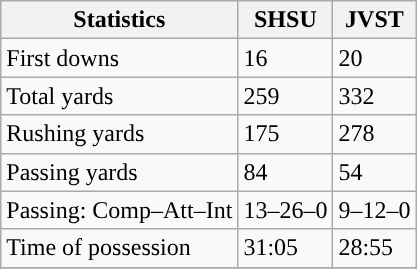<table class="wikitable" style="float: left;">
<tr>
<th>Statistics</th>
<th>SHSU</th>
<th>JVST</th>
</tr>
<tr>
<td>First downs</td>
<td>16</td>
<td>20</td>
</tr>
<tr>
<td>Total yards</td>
<td>259</td>
<td>332</td>
</tr>
<tr>
<td>Rushing yards</td>
<td>175</td>
<td>278</td>
</tr>
<tr>
<td>Passing yards</td>
<td>84</td>
<td>54</td>
</tr>
<tr>
<td>Passing: Comp–Att–Int</td>
<td>13–26–0</td>
<td>9–12–0</td>
</tr>
<tr>
<td>Time of possession</td>
<td>31:05</td>
<td>28:55</td>
</tr>
<tr>
</tr>
</table>
